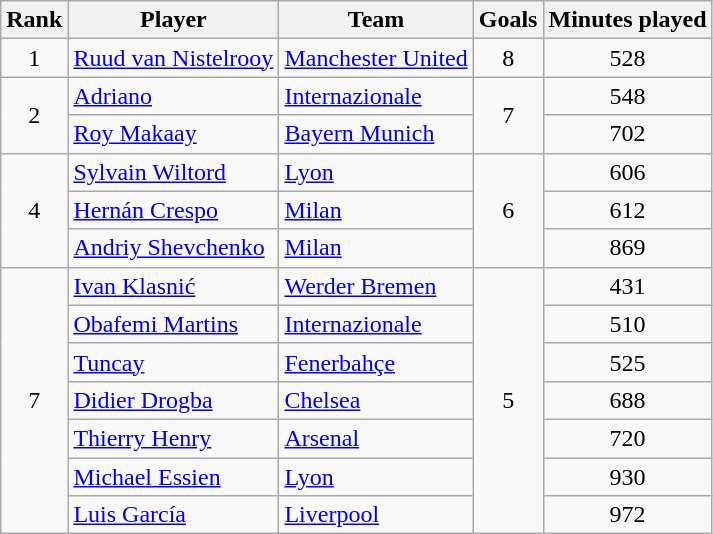<table class="wikitable" style="text-align:center">
<tr>
<th>Rank</th>
<th>Player</th>
<th>Team</th>
<th>Goals</th>
<th>Minutes played</th>
</tr>
<tr>
<td>1</td>
<td align=left> <a href='#'>Ruud van Nistelrooy</a></td>
<td align=left> <a href='#'>Manchester United</a></td>
<td>8</td>
<td>528</td>
</tr>
<tr>
<td rowspan=2>2</td>
<td align=left> <a href='#'>Adriano</a></td>
<td align=left> <a href='#'>Internazionale</a></td>
<td rowspan=2>7</td>
<td>548</td>
</tr>
<tr>
<td align=left> <a href='#'>Roy Makaay</a></td>
<td align=left> <a href='#'>Bayern Munich</a></td>
<td>702</td>
</tr>
<tr>
<td rowspan=3>4</td>
<td align=left> <a href='#'>Sylvain Wiltord</a></td>
<td align=left> <a href='#'>Lyon</a></td>
<td rowspan=3>6</td>
<td>606</td>
</tr>
<tr>
<td align=left> <a href='#'>Hernán Crespo</a></td>
<td align=left> <a href='#'>Milan</a></td>
<td>612</td>
</tr>
<tr>
<td align=left> <a href='#'>Andriy Shevchenko</a></td>
<td align=left> <a href='#'>Milan</a></td>
<td>869</td>
</tr>
<tr>
<td rowspan=7>7</td>
<td align=left> <a href='#'>Ivan Klasnić</a></td>
<td align=left> <a href='#'>Werder Bremen</a></td>
<td rowspan=7>5</td>
<td>431</td>
</tr>
<tr>
<td align=left> <a href='#'>Obafemi Martins</a></td>
<td align=left> <a href='#'>Internazionale</a></td>
<td>510</td>
</tr>
<tr>
<td align=left> <a href='#'>Tuncay</a></td>
<td align=left> <a href='#'>Fenerbahçe</a></td>
<td>525</td>
</tr>
<tr>
<td align=left> <a href='#'>Didier Drogba</a></td>
<td align=left> <a href='#'>Chelsea</a></td>
<td>688</td>
</tr>
<tr>
<td align=left> <a href='#'>Thierry Henry</a></td>
<td align=left> <a href='#'>Arsenal</a></td>
<td>720</td>
</tr>
<tr>
<td align=left> <a href='#'>Michael Essien</a></td>
<td align=left> <a href='#'>Lyon</a></td>
<td>930</td>
</tr>
<tr>
<td align=left> <a href='#'>Luis García</a></td>
<td align=left> <a href='#'>Liverpool</a></td>
<td>972</td>
</tr>
</table>
